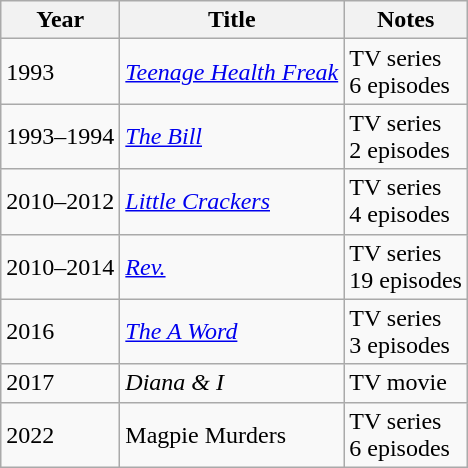<table class="wikitable">
<tr>
<th>Year</th>
<th>Title</th>
<th>Notes</th>
</tr>
<tr>
<td>1993</td>
<td><em><a href='#'>Teenage Health Freak</a></em></td>
<td>TV series <br> 6 episodes</td>
</tr>
<tr>
<td>1993–1994</td>
<td><em><a href='#'>The Bill</a></em></td>
<td>TV series <br> 2 episodes</td>
</tr>
<tr>
<td>2010–2012</td>
<td><em><a href='#'>Little Crackers</a></em></td>
<td>TV series <br> 4 episodes</td>
</tr>
<tr>
<td>2010–2014</td>
<td><em><a href='#'>Rev.</a></em></td>
<td>TV series <br> 19 episodes</td>
</tr>
<tr>
<td>2016</td>
<td><em><a href='#'>The A Word</a></em></td>
<td>TV series <br> 3 episodes</td>
</tr>
<tr>
<td>2017</td>
<td><em>Diana & I</em></td>
<td>TV movie</td>
</tr>
<tr>
<td>2022</td>
<td>Magpie Murders</td>
<td>TV series<br>6 episodes</td>
</tr>
</table>
